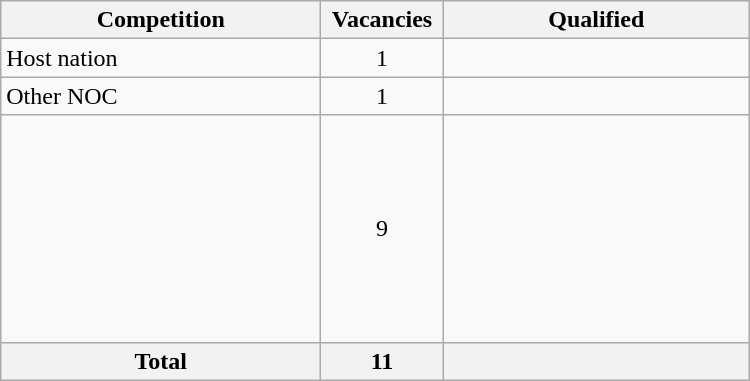<table class = "wikitable" width=500>
<tr>
<th width=300>Competition</th>
<th width=80>Vacancies</th>
<th width=300>Qualified</th>
</tr>
<tr>
<td>Host nation</td>
<td align="center">1</td>
<td></td>
</tr>
<tr>
<td>Other NOC</td>
<td align="center">1</td>
<td></td>
</tr>
<tr>
<td></td>
<td align="center">9</td>
<td><br><br><br><br><br><br><br><br></td>
</tr>
<tr>
<th>Total</th>
<th>11</th>
<th></th>
</tr>
</table>
